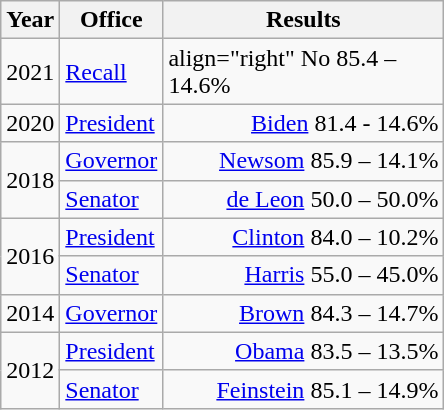<table class=wikitable>
<tr>
<th width="30">Year</th>
<th width="60">Office</th>
<th width="180">Results</th>
</tr>
<tr>
<td>2021</td>
<td><a href='#'>Recall</a></td>
<td>align="right"  No 85.4 – 14.6%</td>
</tr>
<tr>
<td rowspan="1">2020</td>
<td><a href='#'>President</a></td>
<td align="right" ><a href='#'>Biden</a> 81.4 - 14.6%</td>
</tr>
<tr>
<td rowspan="2">2018</td>
<td><a href='#'>Governor</a></td>
<td align="right" ><a href='#'>Newsom</a> 85.9 – 14.1%</td>
</tr>
<tr>
<td><a href='#'>Senator</a></td>
<td align="right" ><a href='#'>de Leon</a> 50.0 – 50.0%</td>
</tr>
<tr>
<td rowspan="2">2016</td>
<td><a href='#'>President</a></td>
<td align="right" ><a href='#'>Clinton</a> 84.0 – 10.2%</td>
</tr>
<tr>
<td><a href='#'>Senator</a></td>
<td align="right" ><a href='#'>Harris</a> 55.0 – 45.0%</td>
</tr>
<tr>
<td>2014</td>
<td><a href='#'>Governor</a></td>
<td align="right" ><a href='#'>Brown</a> 84.3 – 14.7%</td>
</tr>
<tr>
<td rowspan="2">2012</td>
<td><a href='#'>President</a></td>
<td align="right" ><a href='#'>Obama</a> 83.5 – 13.5%</td>
</tr>
<tr>
<td><a href='#'>Senator</a></td>
<td align="right" ><a href='#'>Feinstein</a> 85.1 – 14.9%</td>
</tr>
</table>
